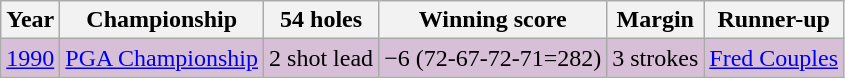<table class="wikitable">
<tr>
<th>Year</th>
<th>Championship</th>
<th>54 holes</th>
<th>Winning score</th>
<th>Margin</th>
<th>Runner-up</th>
</tr>
<tr style="background:#D8BFD8;">
<td><a href='#'>1990</a></td>
<td><a href='#'>PGA Championship</a></td>
<td>2 shot lead</td>
<td>−6 (72-67-72-71=282)</td>
<td>3 strokes</td>
<td> <a href='#'>Fred Couples</a></td>
</tr>
</table>
